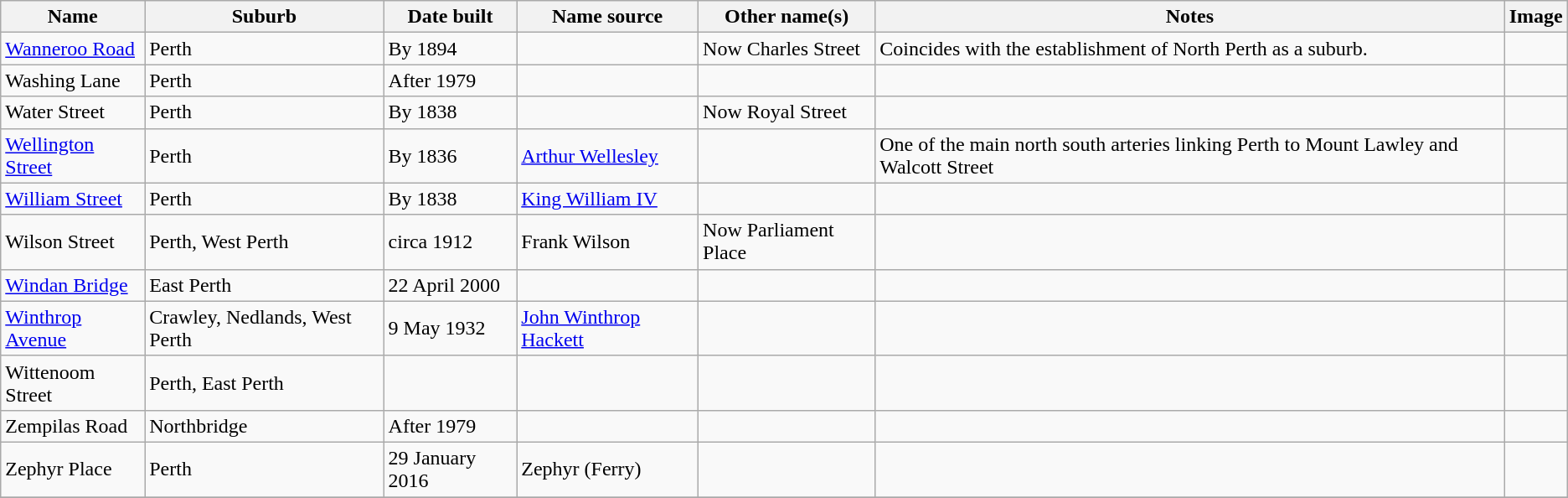<table class="wikitable sortable">
<tr>
<th>Name</th>
<th class="unsortable">Suburb</th>
<th class="unsortable">Date built</th>
<th class="unsortable">Name source</th>
<th class="unsortable">Other name(s)</th>
<th class="unsortable">Notes</th>
<th class="unsortable">Image</th>
</tr>
<tr>
<td><a href='#'>Wanneroo Road</a></td>
<td>Perth</td>
<td>By 1894</td>
<td></td>
<td>Now Charles Street</td>
<td>Coincides with the establishment of North Perth as a suburb.</td>
<td></td>
</tr>
<tr>
<td>Washing Lane</td>
<td>Perth</td>
<td>After 1979</td>
<td></td>
<td></td>
<td></td>
<td></td>
</tr>
<tr>
<td>Water Street</td>
<td>Perth</td>
<td>By 1838</td>
<td></td>
<td>Now Royal Street</td>
<td></td>
<td></td>
</tr>
<tr>
<td><a href='#'>Wellington Street</a></td>
<td>Perth</td>
<td>By 1836</td>
<td><a href='#'>Arthur Wellesley</a></td>
<td></td>
<td>One of the main north south arteries linking Perth to Mount Lawley and Walcott Street</td>
<td></td>
</tr>
<tr>
<td><a href='#'>William Street</a></td>
<td>Perth</td>
<td>By 1838</td>
<td><a href='#'>King William IV</a></td>
<td></td>
<td></td>
<td></td>
</tr>
<tr>
<td>Wilson Street</td>
<td>Perth, West Perth</td>
<td>circa 1912</td>
<td>Frank Wilson</td>
<td>Now Parliament Place</td>
<td></td>
<td></td>
</tr>
<tr>
<td><a href='#'>Windan Bridge</a></td>
<td>East Perth</td>
<td>22 April 2000</td>
<td></td>
<td></td>
<td></td>
<td></td>
</tr>
<tr>
<td><a href='#'>Winthrop Avenue</a></td>
<td>Crawley, Nedlands, West Perth</td>
<td>9 May 1932</td>
<td><a href='#'>John Winthrop Hackett</a></td>
<td></td>
<td></td>
<td></td>
</tr>
<tr>
<td>Wittenoom Street</td>
<td>Perth, East Perth</td>
<td></td>
<td></td>
<td></td>
<td></td>
<td></td>
</tr>
<tr>
<td>Zempilas Road</td>
<td>Northbridge</td>
<td>After 1979</td>
<td></td>
<td></td>
<td></td>
<td></td>
</tr>
<tr>
<td>Zephyr Place</td>
<td>Perth</td>
<td>29 January 2016</td>
<td>Zephyr (Ferry)</td>
<td></td>
<td></td>
<td></td>
</tr>
<tr>
</tr>
</table>
